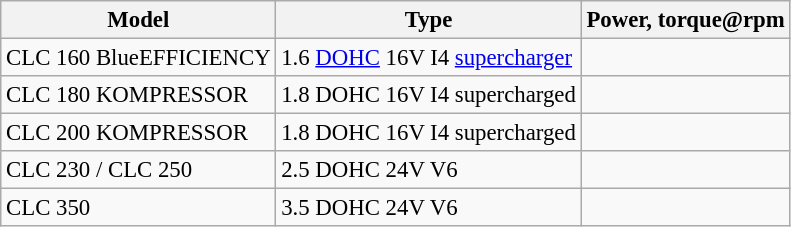<table class="wikitable collapsible collapsed" style="font-size:95%;">
<tr>
<th>Model</th>
<th>Type</th>
<th>Power, torque@rpm</th>
</tr>
<tr>
<td>CLC 160 BlueEFFICIENCY</td>
<td>1.6 <a href='#'>DOHC</a> 16V I4 <a href='#'>supercharger</a></td>
<td></td>
</tr>
<tr>
<td>CLC 180 KOMPRESSOR</td>
<td>1.8 DOHC 16V I4 supercharged</td>
<td></td>
</tr>
<tr>
<td>CLC 200 KOMPRESSOR</td>
<td>1.8 DOHC 16V I4 supercharged</td>
<td></td>
</tr>
<tr>
<td>CLC 230 / CLC 250</td>
<td>2.5 DOHC 24V V6</td>
<td></td>
</tr>
<tr>
<td>CLC 350</td>
<td>3.5 DOHC 24V V6</td>
<td></td>
</tr>
</table>
